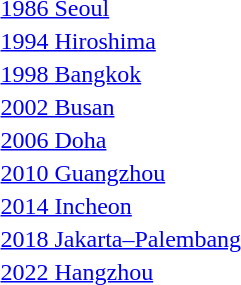<table>
<tr>
<td rowspan=2><a href='#'>1986 Seoul</a></td>
<td rowspan=2></td>
<td rowspan=2></td>
<td></td>
</tr>
<tr>
<td></td>
</tr>
<tr>
<td rowspan=2><a href='#'>1994 Hiroshima</a></td>
<td rowspan=2></td>
<td rowspan=2></td>
<td></td>
</tr>
<tr>
<td></td>
</tr>
<tr>
<td rowspan=2><a href='#'>1998 Bangkok</a></td>
<td rowspan=2></td>
<td rowspan=2></td>
<td></td>
</tr>
<tr>
<td></td>
</tr>
<tr>
<td rowspan=2><a href='#'>2002 Busan</a></td>
<td rowspan=2></td>
<td rowspan=2></td>
<td></td>
</tr>
<tr>
<td></td>
</tr>
<tr>
<td rowspan=2><a href='#'>2006 Doha</a></td>
<td rowspan=2></td>
<td rowspan=2></td>
<td></td>
</tr>
<tr>
<td></td>
</tr>
<tr>
<td rowspan=2><a href='#'>2010 Guangzhou</a></td>
<td rowspan=2></td>
<td rowspan=2></td>
<td></td>
</tr>
<tr>
<td></td>
</tr>
<tr>
<td rowspan=2><a href='#'>2014 Incheon</a></td>
<td rowspan=2></td>
<td rowspan=2></td>
<td></td>
</tr>
<tr>
<td></td>
</tr>
<tr>
<td rowspan=2><a href='#'>2018 Jakarta–Palembang</a></td>
<td rowspan=2></td>
<td rowspan=2></td>
<td></td>
</tr>
<tr>
<td></td>
</tr>
<tr>
<td rowspan=2><a href='#'>2022 Hangzhou</a></td>
<td rowspan=2></td>
<td rowspan=2></td>
<td></td>
</tr>
<tr>
<td></td>
</tr>
</table>
